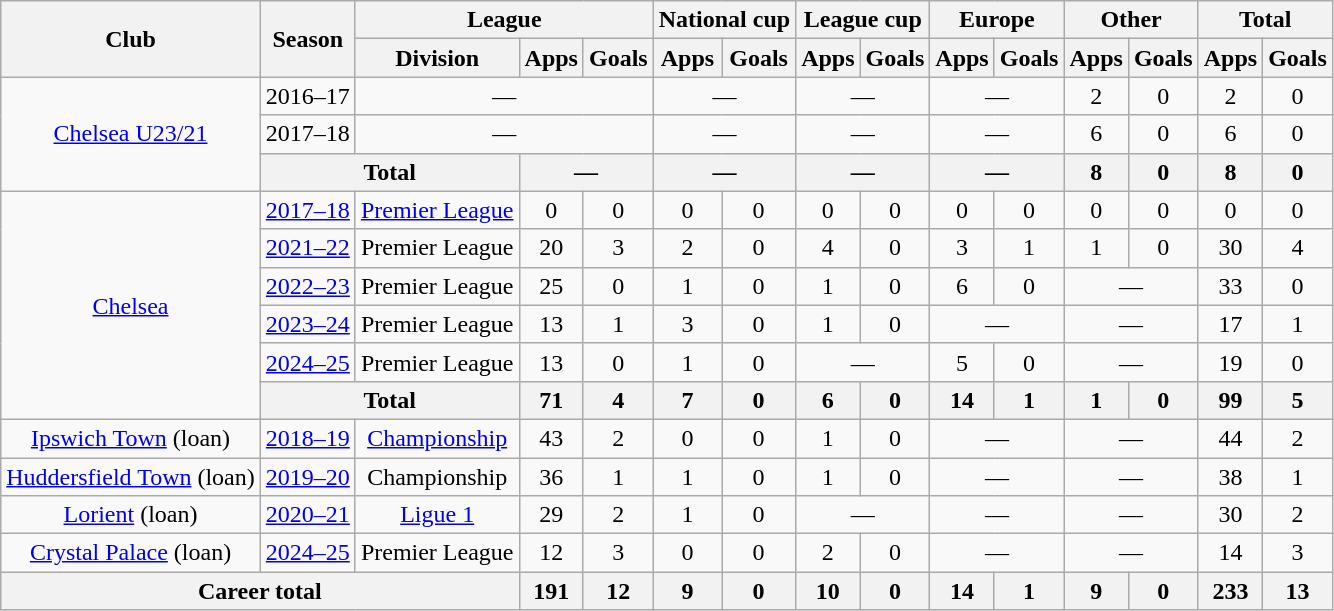<table class="wikitable" style="text-align: center;">
<tr>
<th rowspan="2">Club</th>
<th rowspan="2">Season</th>
<th colspan="3">League</th>
<th colspan="2">National cup</th>
<th colspan="2">League cup</th>
<th colspan="2">Europe</th>
<th colspan="2">Other</th>
<th colspan="2">Total</th>
</tr>
<tr>
<th>Division</th>
<th>Apps</th>
<th>Goals</th>
<th>Apps</th>
<th>Goals</th>
<th>Apps</th>
<th>Goals</th>
<th>Apps</th>
<th>Goals</th>
<th>Apps</th>
<th>Goals</th>
<th>Apps</th>
<th>Goals</th>
</tr>
<tr>
<td rowspan="3"><a href='#'>Chelsea U23/21</a></td>
<td>2016–17</td>
<td colspan="3">—</td>
<td colspan="2">—</td>
<td colspan="2">—</td>
<td colspan="2">—</td>
<td>2</td>
<td>0</td>
<td>2</td>
<td>0</td>
</tr>
<tr>
<td>2017–18</td>
<td colspan="3">—</td>
<td colspan="2">—</td>
<td colspan="2">—</td>
<td colspan="2">—</td>
<td>6</td>
<td>0</td>
<td>6</td>
<td>0</td>
</tr>
<tr>
<th colspan="2">Total</th>
<th colspan="2">—</th>
<th colspan="2">—</th>
<th colspan="2">—</th>
<th colspan="2">—</th>
<th>8</th>
<th>0</th>
<th>8</th>
<th>0</th>
</tr>
<tr>
<td rowspan="6"><a href='#'>Chelsea</a></td>
<td><a href='#'>2017–18</a></td>
<td><a href='#'>Premier League</a></td>
<td>0</td>
<td>0</td>
<td>0</td>
<td>0</td>
<td>0</td>
<td>0</td>
<td>0</td>
<td>0</td>
<td>0</td>
<td>0</td>
<td>0</td>
<td>0</td>
</tr>
<tr>
<td><a href='#'>2021–22</a></td>
<td>Premier League</td>
<td>20</td>
<td>3</td>
<td>2</td>
<td>0</td>
<td>4</td>
<td>0</td>
<td>3</td>
<td>1</td>
<td>1</td>
<td>0</td>
<td>30</td>
<td>4</td>
</tr>
<tr>
<td><a href='#'>2022–23</a></td>
<td>Premier League</td>
<td>25</td>
<td>0</td>
<td>1</td>
<td>0</td>
<td>1</td>
<td>0</td>
<td>6</td>
<td>0</td>
<td colspan="2">—</td>
<td>33</td>
<td>0</td>
</tr>
<tr>
<td><a href='#'>2023–24</a></td>
<td>Premier League</td>
<td>13</td>
<td>1</td>
<td>3</td>
<td>0</td>
<td>1</td>
<td>0</td>
<td colspan="2">—</td>
<td colspan="2">—</td>
<td>17</td>
<td>1</td>
</tr>
<tr>
<td><a href='#'>2024–25</a></td>
<td>Premier League</td>
<td>13</td>
<td>0</td>
<td>1</td>
<td>0</td>
<td colspan="2">—</td>
<td>5</td>
<td>0</td>
<td colspan="2">—</td>
<td>19</td>
<td>0</td>
</tr>
<tr>
<th colspan="2">Total</th>
<th>71</th>
<th>4</th>
<th>7</th>
<th>0</th>
<th>6</th>
<th>0</th>
<th>14</th>
<th>1</th>
<th>1</th>
<th>0</th>
<th>99</th>
<th>5</th>
</tr>
<tr>
<td><a href='#'>Ipswich Town</a> (loan)</td>
<td><a href='#'>2018–19</a></td>
<td><a href='#'>Championship</a></td>
<td>43</td>
<td>2</td>
<td>0</td>
<td>0</td>
<td>1</td>
<td>0</td>
<td colspan="2">—</td>
<td colspan="2">—</td>
<td>44</td>
<td>2</td>
</tr>
<tr>
<td><a href='#'>Huddersfield Town</a> (loan)</td>
<td><a href='#'>2019–20</a></td>
<td>Championship</td>
<td>36</td>
<td>1</td>
<td>1</td>
<td>0</td>
<td>1</td>
<td>0</td>
<td colspan="2">—</td>
<td colspan="2">—</td>
<td>38</td>
<td>1</td>
</tr>
<tr>
<td><a href='#'>Lorient</a> (loan)</td>
<td><a href='#'>2020–21</a></td>
<td><a href='#'>Ligue 1</a></td>
<td>29</td>
<td>2</td>
<td>1</td>
<td>0</td>
<td colspan="2">—</td>
<td colspan="2">—</td>
<td colspan="2">—</td>
<td>30</td>
<td>2</td>
</tr>
<tr>
<td><a href='#'>Crystal Palace</a> (loan)</td>
<td><a href='#'>2024–25</a></td>
<td>Premier League</td>
<td>12</td>
<td>3</td>
<td>0</td>
<td>0</td>
<td>2</td>
<td>0</td>
<td colspan="2">—</td>
<td colspan="2">—</td>
<td>14</td>
<td>3</td>
</tr>
<tr>
<th colspan="3">Career total</th>
<th>191</th>
<th>12</th>
<th>9</th>
<th>0</th>
<th>10</th>
<th>0</th>
<th>14</th>
<th>1</th>
<th>9</th>
<th>0</th>
<th>233</th>
<th>13</th>
</tr>
</table>
